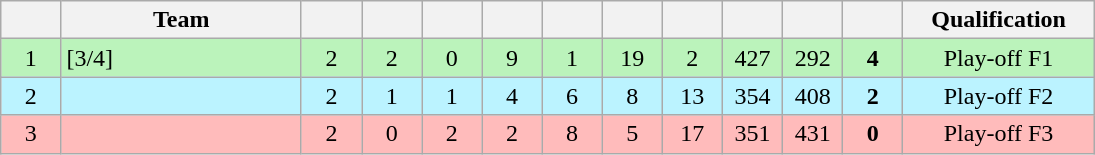<table class=wikitable style="text-align:center" width=730>
<tr>
<th width=5.5%></th>
<th width=22%>Team</th>
<th width=5.5%></th>
<th width=5.5%></th>
<th width=5.5%></th>
<th width=5.5%></th>
<th width=5.5%></th>
<th width=5.5%></th>
<th width=5.5%></th>
<th width=5.5%></th>
<th width=5.5%></th>
<th width=5.5%></th>
<th width=18%>Qualification</th>
</tr>
<tr bgcolor=#bbf3bb>
<td>1</td>
<td style="text-align:left"> [3/4]</td>
<td>2</td>
<td>2</td>
<td>0</td>
<td>9</td>
<td>1</td>
<td>19</td>
<td>2</td>
<td>427</td>
<td>292</td>
<td><strong>4</strong></td>
<td>Play-off F1</td>
</tr>
<tr bgcolor=#bbf3ff>
<td>2</td>
<td style="text-align:left"></td>
<td>2</td>
<td>1</td>
<td>1</td>
<td>4</td>
<td>6</td>
<td>8</td>
<td>13</td>
<td>354</td>
<td>408</td>
<td><strong>2</strong></td>
<td>Play-off F2</td>
</tr>
<tr bgcolor=#ffbbbb>
<td>3</td>
<td style="text-align:left"></td>
<td>2</td>
<td>0</td>
<td>2</td>
<td>2</td>
<td>8</td>
<td>5</td>
<td>17</td>
<td>351</td>
<td>431</td>
<td><strong>0</strong></td>
<td>Play-off F3</td>
</tr>
</table>
